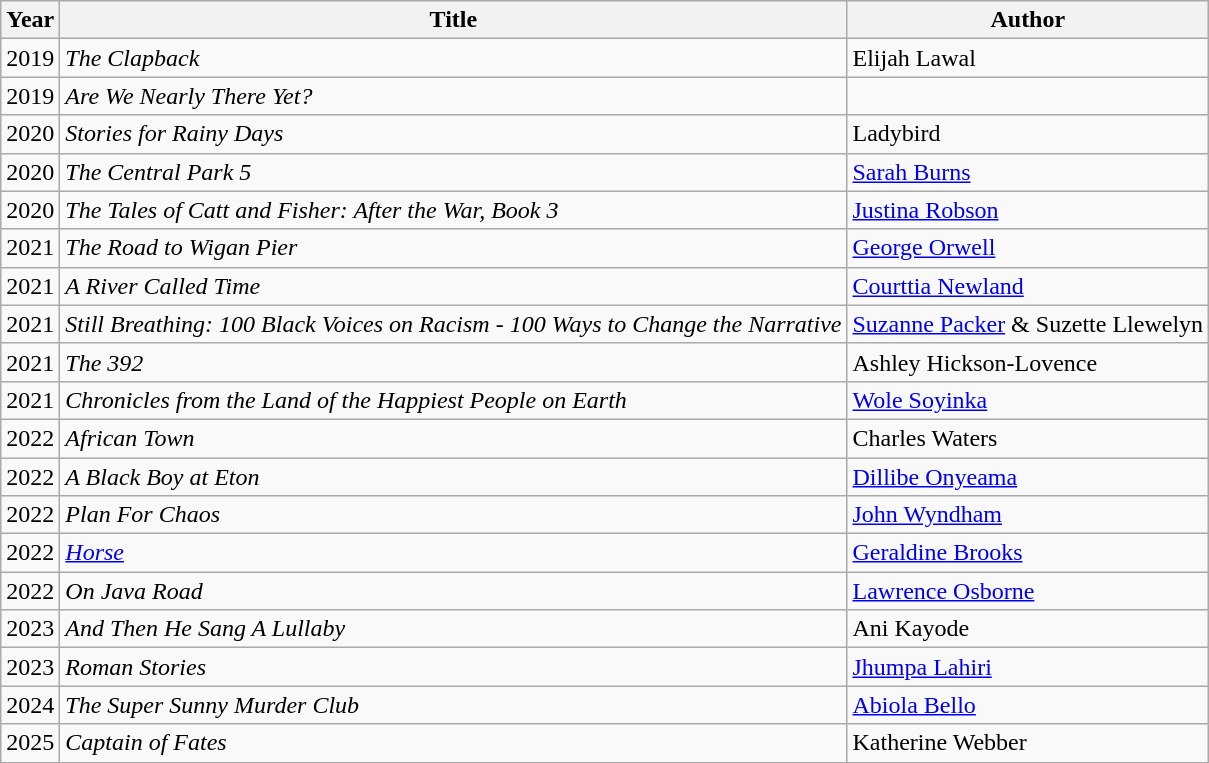<table class="wikitable sortable">
<tr>
<th>Year</th>
<th>Title</th>
<th>Author</th>
</tr>
<tr>
<td>2019</td>
<td><em>The Clapback</em></td>
<td>Elijah Lawal</td>
</tr>
<tr>
<td>2019</td>
<td><em>Are We Nearly There Yet?</em></td>
<td></td>
</tr>
<tr>
<td>2020</td>
<td><em>Stories for Rainy Days</em></td>
<td>Ladybird</td>
</tr>
<tr>
<td>2020</td>
<td><em>The Central Park 5</em></td>
<td><a href='#'>Sarah Burns</a></td>
</tr>
<tr>
<td>2020</td>
<td><em>The Tales of Catt and Fisher: After the War, Book 3</em></td>
<td><a href='#'>Justina Robson</a></td>
</tr>
<tr>
<td>2021</td>
<td><em>The Road to Wigan Pier</em></td>
<td><a href='#'>George Orwell</a></td>
</tr>
<tr>
<td>2021</td>
<td><em>A River Called Time</em></td>
<td><a href='#'>Courttia Newland</a></td>
</tr>
<tr>
<td>2021</td>
<td><em>Still Breathing: 100 Black Voices on Racism - 100 Ways to Change the Narrative</em></td>
<td><a href='#'>Suzanne Packer</a> & Suzette Llewelyn</td>
</tr>
<tr>
<td>2021</td>
<td><em>The 392</em></td>
<td>Ashley Hickson-Lovence</td>
</tr>
<tr>
<td>2021</td>
<td><em>Chronicles from the Land of the Happiest People on Earth</em></td>
<td><a href='#'>Wole Soyinka</a></td>
</tr>
<tr>
<td>2022</td>
<td><em>African Town</em></td>
<td>Charles Waters</td>
</tr>
<tr>
<td>2022</td>
<td><em>A Black Boy at Eton</em></td>
<td><a href='#'>Dillibe Onyeama</a></td>
</tr>
<tr>
<td>2022</td>
<td><em>Plan For Chaos</em></td>
<td><a href='#'>John Wyndham</a></td>
</tr>
<tr>
<td>2022</td>
<td><em><a href='#'>Horse</a></em></td>
<td><a href='#'>Geraldine Brooks</a></td>
</tr>
<tr>
<td>2022</td>
<td><em>On Java Road</em></td>
<td><a href='#'>Lawrence Osborne</a></td>
</tr>
<tr>
<td>2023</td>
<td><em>And Then He Sang A Lullaby</em></td>
<td>Ani Kayode</td>
</tr>
<tr>
<td>2023</td>
<td><em>Roman Stories</em></td>
<td><a href='#'>Jhumpa Lahiri</a></td>
</tr>
<tr>
<td>2024</td>
<td><em>The Super Sunny Murder Club</em></td>
<td><a href='#'>Abiola Bello</a></td>
</tr>
<tr>
<td>2025</td>
<td><em>Captain of Fates</em></td>
<td>Katherine Webber</td>
</tr>
<tr>
</tr>
</table>
